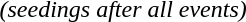<table>
<tr style="vertical-align: top;">
<td><br><em>(seedings after all events)</em></td>
<td><br></td>
<td><br></td>
</tr>
</table>
